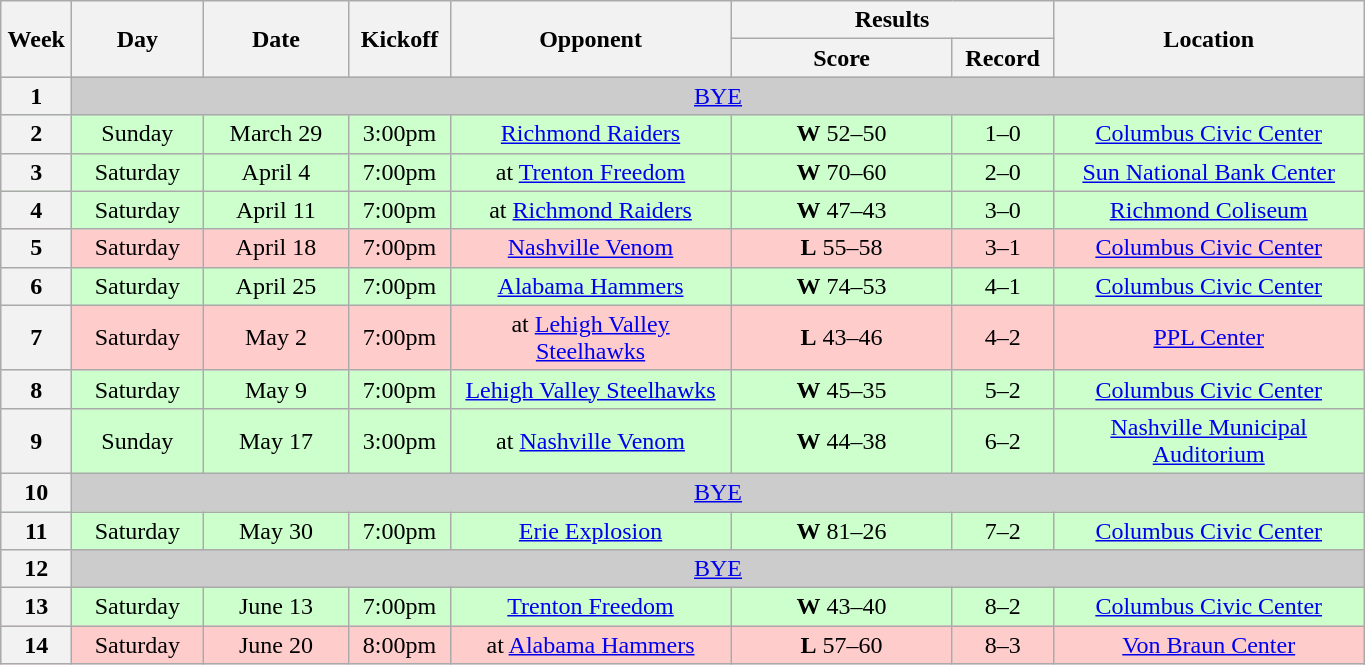<table class="wikitable">
<tr>
<th rowspan="2" width="40">Week</th>
<th rowspan="2" width="80">Day</th>
<th rowspan="2" width="90">Date</th>
<th rowspan="2" width="60">Kickoff</th>
<th rowspan="2" width="180">Opponent</th>
<th colspan="2" width="200">Results</th>
<th rowspan="2" width="200">Location</th>
</tr>
<tr>
<th width="140">Score</th>
<th width="60">Record</th>
</tr>
<tr align="center" bgcolor="#CCCCCC">
<th>1</th>
<td colSpan=7><a href='#'>BYE</a></td>
</tr>
<tr align="center" bgcolor="#CCFFCC">
<th>2</th>
<td>Sunday</td>
<td>March 29</td>
<td>3:00pm</td>
<td><a href='#'>Richmond Raiders</a></td>
<td><strong>W</strong> 52–50</td>
<td>1–0</td>
<td><a href='#'>Columbus Civic Center</a></td>
</tr>
<tr align="center" bgcolor="#CCFFCC">
<th>3</th>
<td>Saturday</td>
<td>April 4</td>
<td>7:00pm</td>
<td>at <a href='#'>Trenton Freedom</a></td>
<td><strong>W</strong> 70–60</td>
<td>2–0</td>
<td><a href='#'>Sun National Bank Center</a></td>
</tr>
<tr align="center" bgcolor="#CCFFCC">
<th>4</th>
<td>Saturday</td>
<td>April 11</td>
<td>7:00pm</td>
<td>at <a href='#'>Richmond Raiders</a></td>
<td><strong>W</strong> 47–43</td>
<td>3–0</td>
<td><a href='#'>Richmond Coliseum</a></td>
</tr>
<tr align="center" bgcolor="#FFCCCC">
<th>5</th>
<td>Saturday</td>
<td>April 18</td>
<td>7:00pm</td>
<td><a href='#'>Nashville Venom</a></td>
<td><strong>L</strong> 55–58</td>
<td>3–1</td>
<td><a href='#'>Columbus Civic Center</a></td>
</tr>
<tr align="center" bgcolor="#CCFFCC">
<th>6</th>
<td>Saturday</td>
<td>April 25</td>
<td>7:00pm</td>
<td><a href='#'>Alabama Hammers</a></td>
<td><strong>W</strong> 74–53</td>
<td>4–1</td>
<td><a href='#'>Columbus Civic Center</a></td>
</tr>
<tr align="center" bgcolor="#FFCCCC">
<th>7</th>
<td>Saturday</td>
<td>May 2</td>
<td>7:00pm</td>
<td>at <a href='#'>Lehigh Valley Steelhawks</a></td>
<td><strong>L</strong> 43–46</td>
<td>4–2</td>
<td><a href='#'>PPL Center</a></td>
</tr>
<tr align="center" bgcolor="#CCFFCC">
<th>8</th>
<td>Saturday</td>
<td>May 9</td>
<td>7:00pm</td>
<td><a href='#'>Lehigh Valley Steelhawks</a></td>
<td><strong>W</strong> 45–35</td>
<td>5–2</td>
<td><a href='#'>Columbus Civic Center</a></td>
</tr>
<tr align="center" bgcolor="#CCFFCC">
<th>9</th>
<td>Sunday</td>
<td>May 17</td>
<td>3:00pm</td>
<td>at <a href='#'>Nashville Venom</a></td>
<td><strong>W</strong> 44–38</td>
<td>6–2</td>
<td><a href='#'>Nashville Municipal Auditorium</a></td>
</tr>
<tr align="center" bgcolor="#CCCCCC">
<th>10</th>
<td colSpan=7><a href='#'>BYE</a></td>
</tr>
<tr align="center" bgcolor="#CCFFCC">
<th>11</th>
<td>Saturday</td>
<td>May 30</td>
<td>7:00pm</td>
<td><a href='#'>Erie Explosion</a></td>
<td><strong>W</strong> 81–26</td>
<td>7–2</td>
<td><a href='#'>Columbus Civic Center</a></td>
</tr>
<tr align="center" bgcolor="#CCCCCC">
<th>12</th>
<td colSpan=7><a href='#'>BYE</a></td>
</tr>
<tr align="center" bgcolor="#CCFFCC">
<th>13</th>
<td>Saturday</td>
<td>June 13</td>
<td>7:00pm</td>
<td><a href='#'>Trenton Freedom</a></td>
<td><strong>W</strong> 43–40</td>
<td>8–2</td>
<td><a href='#'>Columbus Civic Center</a></td>
</tr>
<tr align="center" bgcolor="#FFCCCC">
<th>14</th>
<td>Saturday</td>
<td>June 20</td>
<td>8:00pm</td>
<td>at <a href='#'>Alabama Hammers</a></td>
<td><strong>L</strong> 57–60</td>
<td>8–3</td>
<td><a href='#'>Von Braun Center</a></td>
</tr>
</table>
